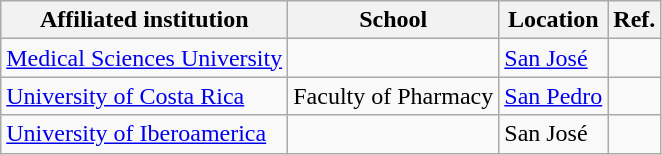<table class="wikitable sortable">
<tr>
<th>Affiliated institution</th>
<th>School</th>
<th>Location</th>
<th>Ref.</th>
</tr>
<tr>
<td><a href='#'>Medical Sciences University</a></td>
<td></td>
<td><a href='#'>San José</a></td>
<td></td>
</tr>
<tr>
<td><a href='#'>University of Costa Rica</a></td>
<td>Faculty of Pharmacy</td>
<td><a href='#'>San Pedro</a></td>
<td></td>
</tr>
<tr>
<td><a href='#'>University of Iberoamerica</a></td>
<td></td>
<td>San José</td>
<td></td>
</tr>
</table>
